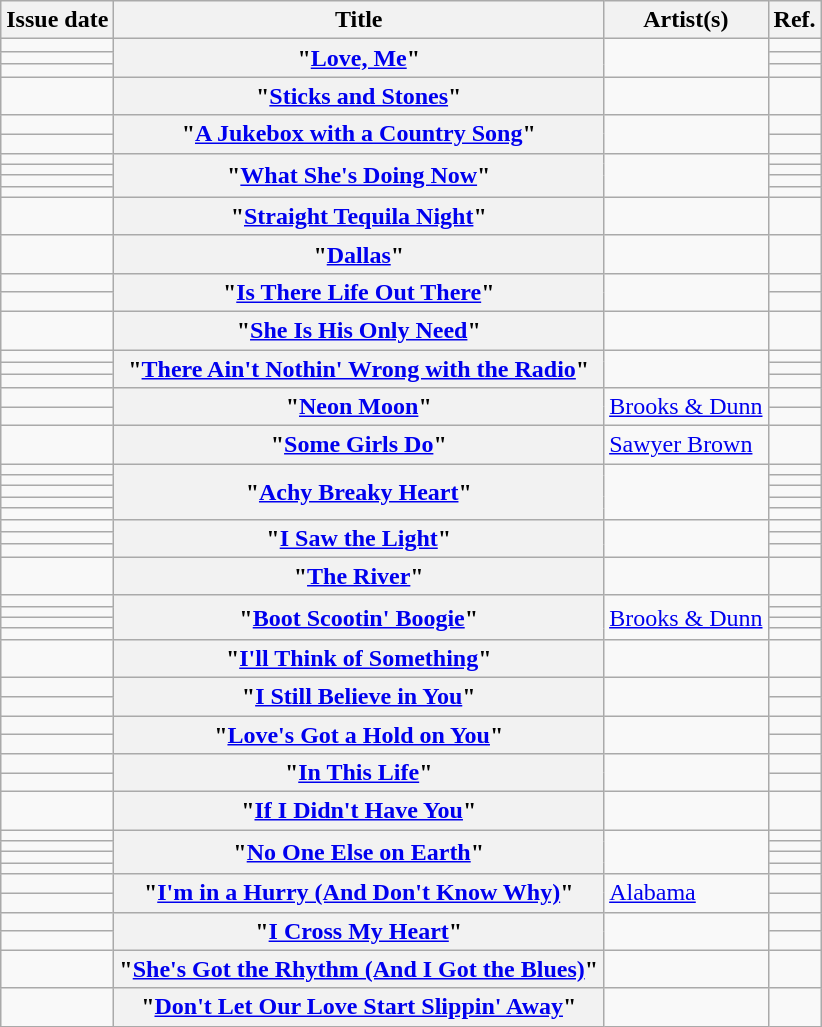<table class="wikitable sortable plainrowheaders">
<tr>
<th scope=col>Issue date</th>
<th scope=col>Title</th>
<th scope=col>Artist(s)</th>
<th scope=col class=unsortable>Ref.</th>
</tr>
<tr>
<td></td>
<th scope=row rowspan="3">"<a href='#'>Love, Me</a>"</th>
<td rowspan="3"></td>
<td style="text-align: center;"></td>
</tr>
<tr>
<td></td>
<td style="text-align: center;"></td>
</tr>
<tr>
<td></td>
<td style="text-align: center;"></td>
</tr>
<tr>
<td></td>
<th scope=row>"<a href='#'>Sticks and Stones</a>"</th>
<td></td>
<td style="text-align: center;"></td>
</tr>
<tr>
<td></td>
<th scope=row rowspan="2">"<a href='#'>A Jukebox with a Country Song</a>"</th>
<td rowspan="2"></td>
<td style="text-align: center;"></td>
</tr>
<tr>
<td></td>
<td style="text-align: center;"></td>
</tr>
<tr>
<td></td>
<th scope=row rowspan="4">"<a href='#'>What She's Doing Now</a>"</th>
<td rowspan="4"></td>
<td style="text-align: center;"></td>
</tr>
<tr>
<td></td>
<td style="text-align: center;"></td>
</tr>
<tr>
<td></td>
<td style="text-align: center;"></td>
</tr>
<tr>
<td></td>
<td style="text-align: center;"></td>
</tr>
<tr>
<td></td>
<th scope=row>"<a href='#'>Straight Tequila Night</a>"</th>
<td></td>
<td style="text-align: center;"></td>
</tr>
<tr>
<td></td>
<th scope=row>"<a href='#'>Dallas</a>"</th>
<td></td>
<td style="text-align: center;"></td>
</tr>
<tr>
<td></td>
<th scope=row rowspan="2">"<a href='#'>Is There Life Out There</a>"</th>
<td rowspan="2"></td>
<td style="text-align: center;"></td>
</tr>
<tr>
<td></td>
<td style="text-align: center;"></td>
</tr>
<tr>
<td></td>
<th scope=row>"<a href='#'>She Is His Only Need</a>"</th>
<td></td>
<td style="text-align: center;"></td>
</tr>
<tr>
<td></td>
<th scope=row rowspan="3">"<a href='#'>There Ain't Nothin' Wrong with the Radio</a>"</th>
<td rowspan="3"></td>
<td style="text-align: center;"></td>
</tr>
<tr>
<td></td>
<td style="text-align: center;"></td>
</tr>
<tr>
<td></td>
<td style="text-align: center;"></td>
</tr>
<tr>
<td></td>
<th scope=row rowspan="2">"<a href='#'>Neon Moon</a>"</th>
<td rowspan="2"><a href='#'>Brooks & Dunn</a></td>
<td style="text-align: center;"></td>
</tr>
<tr>
<td></td>
<td style="text-align: center;"></td>
</tr>
<tr>
<td></td>
<th scope=row>"<a href='#'>Some Girls Do</a>"</th>
<td><a href='#'>Sawyer Brown</a></td>
<td style="text-align: center;"></td>
</tr>
<tr>
<td></td>
<th scope=row rowspan="5">"<a href='#'>Achy Breaky Heart</a>"</th>
<td rowspan="5"></td>
<td style="text-align: center;"></td>
</tr>
<tr>
<td></td>
<td style="text-align: center;"></td>
</tr>
<tr>
<td></td>
<td style="text-align: center;"></td>
</tr>
<tr>
<td></td>
<td style="text-align: center;"></td>
</tr>
<tr>
<td></td>
<td style="text-align: center;"></td>
</tr>
<tr>
<td></td>
<th scope=row rowspan="3">"<a href='#'>I Saw the Light</a>"</th>
<td rowspan="3"></td>
<td style="text-align: center;"></td>
</tr>
<tr>
<td></td>
<td style="text-align: center;"></td>
</tr>
<tr>
<td></td>
<td style="text-align: center;"></td>
</tr>
<tr>
<td></td>
<th scope=row>"<a href='#'>The River</a>"</th>
<td></td>
<td style="text-align: center;"></td>
</tr>
<tr>
<td></td>
<th scope=row rowspan="4">"<a href='#'>Boot Scootin' Boogie</a>"</th>
<td rowspan="4"><a href='#'>Brooks & Dunn</a></td>
<td style="text-align: center;"></td>
</tr>
<tr>
<td></td>
<td style="text-align: center;"></td>
</tr>
<tr>
<td></td>
<td style="text-align: center;"></td>
</tr>
<tr>
<td></td>
<td style="text-align: center;"></td>
</tr>
<tr>
<td></td>
<th scope=row>"<a href='#'>I'll Think of Something</a>"</th>
<td></td>
<td style="text-align: center;"></td>
</tr>
<tr>
<td></td>
<th scope=row rowspan="2">"<a href='#'>I Still Believe in You</a>"</th>
<td rowspan="2"></td>
<td style="text-align: center;"></td>
</tr>
<tr>
<td></td>
<td style="text-align: center;"></td>
</tr>
<tr>
<td></td>
<th scope=row rowspan="2">"<a href='#'>Love's Got a Hold on You</a>"</th>
<td rowspan="2"></td>
<td style="text-align: center;"></td>
</tr>
<tr>
<td></td>
<td style="text-align: center;"></td>
</tr>
<tr>
<td></td>
<th scope=row rowspan="2">"<a href='#'>In This Life</a>"</th>
<td rowspan="2"></td>
<td style="text-align: center;"></td>
</tr>
<tr>
<td></td>
<td style="text-align: center;"></td>
</tr>
<tr>
<td></td>
<th scope=row>"<a href='#'>If I Didn't Have You</a>"</th>
<td></td>
<td style="text-align: center;"></td>
</tr>
<tr>
<td></td>
<th scope=row rowspan="4">"<a href='#'>No One Else on Earth</a>"</th>
<td rowspan="4"></td>
<td style="text-align: center;"></td>
</tr>
<tr>
<td></td>
<td style="text-align: center;"></td>
</tr>
<tr>
<td></td>
<td style="text-align: center;"></td>
</tr>
<tr>
<td></td>
<td style="text-align: center;"></td>
</tr>
<tr>
<td></td>
<th scope=row rowspan="2">"<a href='#'>I'm in a Hurry (And Don't Know Why)</a>"</th>
<td rowspan="2"><a href='#'>Alabama</a></td>
<td style="text-align: center;"></td>
</tr>
<tr>
<td></td>
<td style="text-align: center;"></td>
</tr>
<tr>
<td></td>
<th scope=row rowspan="2">"<a href='#'>I Cross My Heart</a>"</th>
<td rowspan="2"></td>
<td style="text-align: center;"></td>
</tr>
<tr>
<td></td>
<td style="text-align: center;"></td>
</tr>
<tr>
<td></td>
<th scope=row>"<a href='#'>She's Got the Rhythm (And I Got the Blues)</a>"</th>
<td></td>
<td style="text-align: center;"></td>
</tr>
<tr>
<td></td>
<th scope=row>"<a href='#'>Don't Let Our Love Start Slippin' Away</a>"</th>
<td></td>
<td style="text-align: center;"></td>
</tr>
</table>
